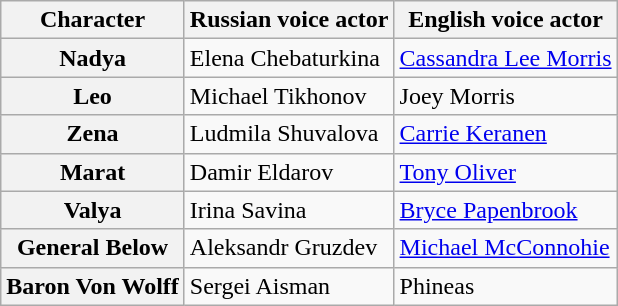<table class="wikitable">
<tr>
<th>Character</th>
<th>Russian voice actor</th>
<th>English voice actor</th>
</tr>
<tr>
<th>Nadya</th>
<td>Elena Chebaturkina</td>
<td><a href='#'>Cassandra Lee Morris</a></td>
</tr>
<tr>
<th>Leo</th>
<td>Michael Tikhonov</td>
<td>Joey Morris</td>
</tr>
<tr>
<th>Zena</th>
<td>Ludmila Shuvalova</td>
<td><a href='#'>Carrie Keranen</a></td>
</tr>
<tr>
<th>Marat</th>
<td>Damir Eldarov</td>
<td><a href='#'>Tony Oliver</a></td>
</tr>
<tr>
<th>Valya</th>
<td>Irina Savina</td>
<td><a href='#'>Bryce Papenbrook</a></td>
</tr>
<tr>
<th>General Below</th>
<td>Aleksandr Gruzdev</td>
<td><a href='#'>Michael McConnohie</a></td>
</tr>
<tr>
<th>Baron Von Wolff</th>
<td>Sergei Aisman</td>
<td>Phineas</td>
</tr>
</table>
